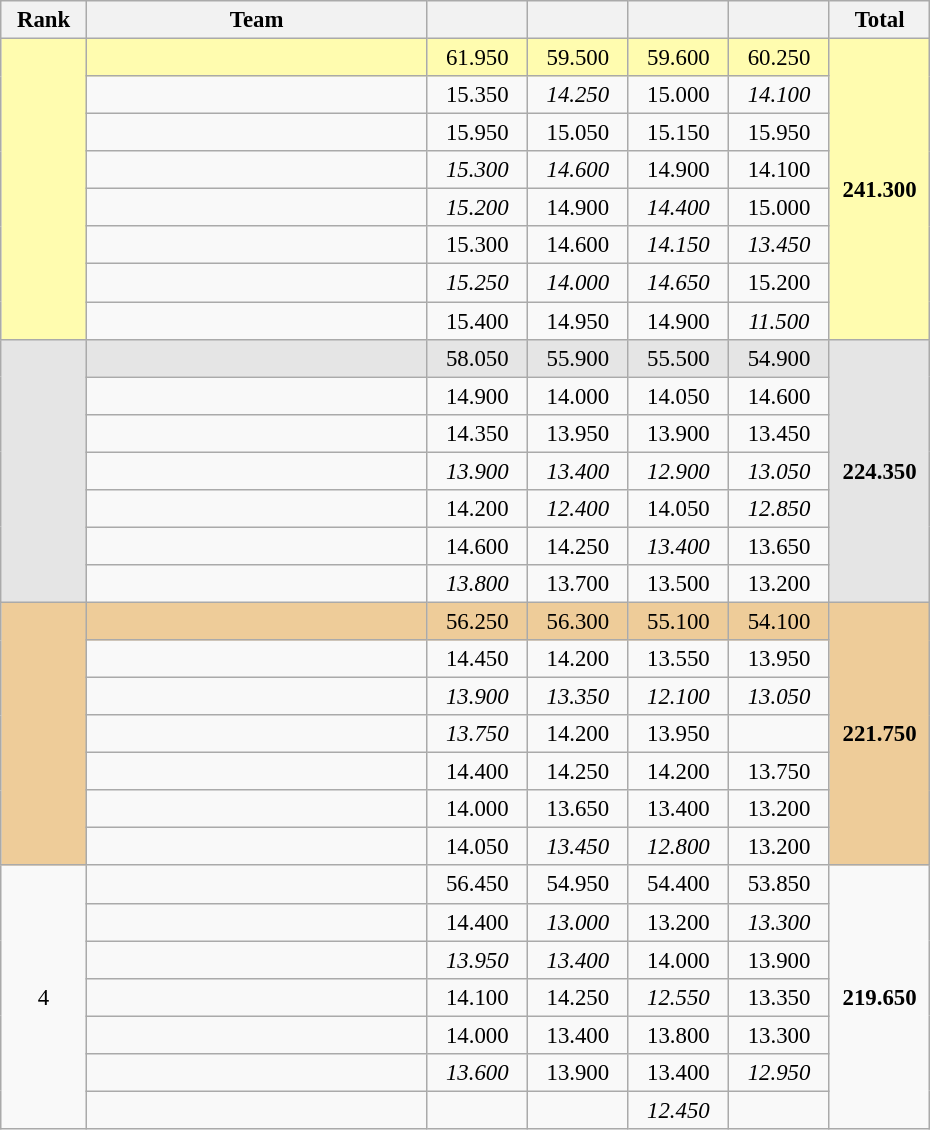<table class="wikitable" style="text-align:center; font-size:95%">
<tr>
<th scope="col" style="width:50px;">Rank</th>
<th scope="col" style="width:220px;">Team</th>
<th scope="col" style="width:60px;"></th>
<th scope="col" style="width:60px;"></th>
<th scope="col" style="width:60px;"></th>
<th scope="col" style="width:60px;"></th>
<th scope="col" style="width:60px;">Total</th>
</tr>
<tr style="background:#fffcaf;">
<td rowspan=8></td>
<td style="text-align:left;"><strong></strong></td>
<td>61.950</td>
<td>59.500</td>
<td>59.600</td>
<td>60.250</td>
<td rowspan=8><strong>241.300</strong></td>
</tr>
<tr>
<td style="text-align:left;"></td>
<td>15.350</td>
<td><em>14.250</em></td>
<td>15.000</td>
<td><em>14.100</em></td>
</tr>
<tr>
<td style="text-align:left;"></td>
<td>15.950</td>
<td>15.050</td>
<td>15.150</td>
<td>15.950</td>
</tr>
<tr>
<td style="text-align:left;"></td>
<td><em>15.300</em></td>
<td><em>14.600</em></td>
<td>14.900</td>
<td>14.100</td>
</tr>
<tr>
<td style="text-align:left;"></td>
<td><em>15.200</em></td>
<td>14.900</td>
<td><em>14.400</em></td>
<td>15.000</td>
</tr>
<tr>
<td style="text-align:left;"></td>
<td>15.300</td>
<td>14.600</td>
<td><em>14.150</em></td>
<td><em>13.450</em></td>
</tr>
<tr>
<td style="text-align:left;"></td>
<td><em>15.250</em></td>
<td><em>14.000</em></td>
<td><em>14.650</em></td>
<td>15.200</td>
</tr>
<tr>
<td style="text-align:left;"></td>
<td>15.400</td>
<td>14.950</td>
<td>14.900</td>
<td><em>11.500</em></td>
</tr>
<tr style="background:#e5e5e5;">
<td rowspan=7></td>
<td style="text-align:left;"><strong></strong></td>
<td>58.050</td>
<td>55.900</td>
<td>55.500</td>
<td>54.900</td>
<td rowspan=7><strong>224.350</strong></td>
</tr>
<tr>
<td style="text-align:left;"></td>
<td>14.900</td>
<td>14.000</td>
<td>14.050</td>
<td>14.600</td>
</tr>
<tr>
<td style="text-align:left;"></td>
<td>14.350</td>
<td>13.950</td>
<td>13.900</td>
<td>13.450</td>
</tr>
<tr>
<td style="text-align:left;"></td>
<td><em>13.900</em></td>
<td><em>13.400</em></td>
<td><em>12.900</em></td>
<td><em>13.050</em></td>
</tr>
<tr>
<td style="text-align:left;"></td>
<td>14.200</td>
<td><em>12.400</em></td>
<td>14.050</td>
<td><em>12.850</em></td>
</tr>
<tr>
<td style="text-align:left;"></td>
<td>14.600</td>
<td>14.250</td>
<td><em>13.400</em></td>
<td>13.650</td>
</tr>
<tr>
<td style="text-align:left;"></td>
<td><em>13.800</em></td>
<td>13.700</td>
<td>13.500</td>
<td>13.200</td>
</tr>
<tr style="background:#ec9;">
<td rowspan=7></td>
<td style="text-align:left;"><strong></strong></td>
<td>56.250</td>
<td>56.300</td>
<td>55.100</td>
<td>54.100</td>
<td rowspan=7><strong>221.750</strong></td>
</tr>
<tr>
<td style="text-align:left;"></td>
<td>14.450</td>
<td>14.200</td>
<td>13.550</td>
<td>13.950</td>
</tr>
<tr>
<td style="text-align:left;"></td>
<td><em>13.900</em></td>
<td><em>13.350</em></td>
<td><em>12.100</em></td>
<td><em>13.050</em></td>
</tr>
<tr>
<td style="text-align:left;"></td>
<td><em>13.750</em></td>
<td>14.200</td>
<td>13.950</td>
<td></td>
</tr>
<tr>
<td style="text-align:left;"></td>
<td>14.400</td>
<td>14.250</td>
<td>14.200</td>
<td>13.750</td>
</tr>
<tr>
<td style="text-align:left;"></td>
<td>14.000</td>
<td>13.650</td>
<td>13.400</td>
<td>13.200</td>
</tr>
<tr>
<td style="text-align:left;"></td>
<td>14.050</td>
<td><em>13.450</em></td>
<td><em>12.800</em></td>
<td>13.200</td>
</tr>
<tr>
<td rowspan=7>4</td>
<td style="text-align:left;"><strong></strong></td>
<td>56.450</td>
<td>54.950</td>
<td>54.400</td>
<td>53.850</td>
<td rowspan=7><strong>219.650</strong></td>
</tr>
<tr>
<td style="text-align:left;"></td>
<td>14.400</td>
<td><em>13.000</em></td>
<td>13.200</td>
<td><em>13.300</em></td>
</tr>
<tr>
<td style="text-align:left;"></td>
<td><em>13.950</em></td>
<td><em>13.400</em></td>
<td>14.000</td>
<td>13.900</td>
</tr>
<tr>
<td style="text-align:left;"></td>
<td>14.100</td>
<td>14.250</td>
<td><em>12.550</em></td>
<td>13.350</td>
</tr>
<tr>
<td style="text-align:left;"></td>
<td>14.000</td>
<td>13.400</td>
<td>13.800</td>
<td>13.300</td>
</tr>
<tr>
<td style="text-align:left;"></td>
<td><em>13.600</em></td>
<td>13.900</td>
<td>13.400</td>
<td><em>12.950</em></td>
</tr>
<tr>
<td style="text-align:left;"></td>
<td></td>
<td></td>
<td><em>12.450</em></td>
<td></td>
</tr>
</table>
